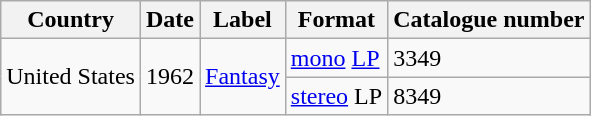<table class="wikitable">
<tr>
<th>Country</th>
<th>Date</th>
<th>Label</th>
<th>Format</th>
<th>Catalogue number</th>
</tr>
<tr>
<td rowspan=2>United States</td>
<td rowspan=2>1962</td>
<td rowspan=2><a href='#'>Fantasy</a></td>
<td><a href='#'>mono</a> <a href='#'>LP</a></td>
<td>3349</td>
</tr>
<tr>
<td><a href='#'>stereo</a> LP</td>
<td>8349</td>
</tr>
</table>
